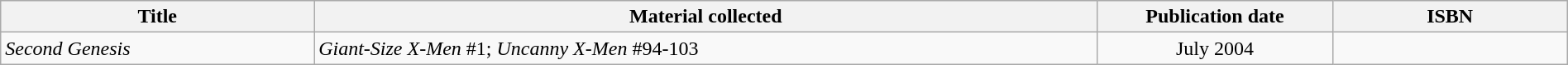<table class="wikitable" width="100%">
<tr>
<th width=20%>Title</th>
<th width=50%>Material collected</th>
<th width=15%>Publication date</th>
<th width=15%>ISBN</th>
</tr>
<tr>
<td><em>Second Genesis</em></td>
<td><em>Giant-Size X-Men</em> #1; <em>Uncanny X-Men</em> #94-103</td>
<td align="center">July 2004</td>
<td align="center"></td>
</tr>
</table>
